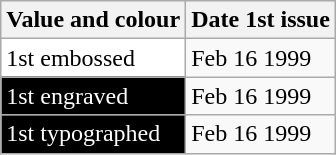<table class="wikitable">
<tr>
<th>Value and colour</th>
<th>Date 1st issue</th>
</tr>
<tr>
<td bgcolor="#ffffff">1st embossed</td>
<td>Feb 16 1999</td>
</tr>
<tr>
<td style="color:#ffffff" bgcolor="#000000">1st engraved</td>
<td>Feb 16 1999</td>
</tr>
<tr>
<td style="color:#ffffff" bgcolor="#000000">1st typographed</td>
<td>Feb 16 1999</td>
</tr>
</table>
